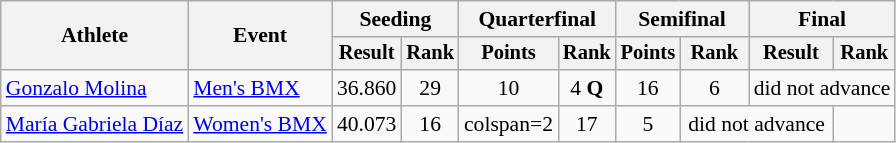<table class="wikitable" style="font-size:90%;">
<tr>
<th rowspan=2>Athlete</th>
<th rowspan=2>Event</th>
<th colspan=2>Seeding</th>
<th colspan=2>Quarterfinal</th>
<th colspan=2>Semifinal</th>
<th colspan=2>Final</th>
</tr>
<tr style="font-size:95%">
<th>Result</th>
<th>Rank</th>
<th>Points</th>
<th>Rank</th>
<th>Points</th>
<th>Rank</th>
<th>Result</th>
<th>Rank</th>
</tr>
<tr align=center>
<td align=left><a href='#'>Gonzalo Molina</a></td>
<td align=left><a href='#'>Men's BMX</a></td>
<td>36.860</td>
<td>29</td>
<td>10</td>
<td>4 <strong>Q</strong></td>
<td>16</td>
<td>6</td>
<td colspan=2>did not advance</td>
</tr>
<tr align=center>
<td align=left><a href='#'>María Gabriela Díaz</a></td>
<td align=left><a href='#'>Women's BMX</a></td>
<td>40.073</td>
<td>16</td>
<td>colspan=2 </td>
<td>17</td>
<td>5</td>
<td colspan=2>did not advance</td>
</tr>
</table>
